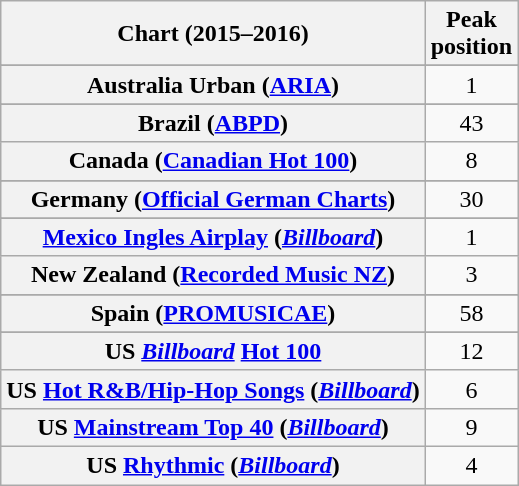<table class="wikitable sortable plainrowheaders" style="text-align:center;">
<tr>
<th scope="col">Chart (2015–2016)</th>
<th scope="col">Peak<br>position</th>
</tr>
<tr>
</tr>
<tr>
<th scope="row">Australia Urban (<a href='#'>ARIA</a>)</th>
<td>1</td>
</tr>
<tr>
</tr>
<tr>
</tr>
<tr>
</tr>
<tr>
<th scope=row>Brazil (<a href='#'>ABPD</a>)</th>
<td style="text-align:center;">43</td>
</tr>
<tr>
<th scope="row">Canada (<a href='#'>Canadian Hot 100</a>)</th>
<td>8</td>
</tr>
<tr>
</tr>
<tr>
</tr>
<tr>
</tr>
<tr>
<th scope="row">Germany (<a href='#'>Official German Charts</a>)</th>
<td>30</td>
</tr>
<tr>
</tr>
<tr>
</tr>
<tr>
</tr>
<tr>
</tr>
<tr>
<th scope="row"><a href='#'>Mexico Ingles Airplay</a> (<em><a href='#'>Billboard</a></em>)</th>
<td style="text-align:center;">1</td>
</tr>
<tr>
<th scope="row">New Zealand (<a href='#'>Recorded Music NZ</a>)</th>
<td>3</td>
</tr>
<tr>
</tr>
<tr>
</tr>
<tr>
</tr>
<tr>
<th scope="row">Spain (<a href='#'>PROMUSICAE</a>)</th>
<td>58</td>
</tr>
<tr>
</tr>
<tr>
</tr>
<tr>
</tr>
<tr>
</tr>
<tr>
</tr>
<tr>
<th scope="row">US <em><a href='#'>Billboard</a></em> <a href='#'>Hot 100</a></th>
<td>12</td>
</tr>
<tr>
<th scope="row">US <a href='#'>Hot R&B/Hip-Hop Songs</a> (<em><a href='#'>Billboard</a></em>)</th>
<td>6<br></td>
</tr>
<tr>
<th scope="row">US <a href='#'>Mainstream Top 40</a> (<em><a href='#'>Billboard</a></em>)</th>
<td>9</td>
</tr>
<tr>
<th scope="row">US <a href='#'>Rhythmic</a> (<em><a href='#'>Billboard</a></em>)</th>
<td>4</td>
</tr>
</table>
